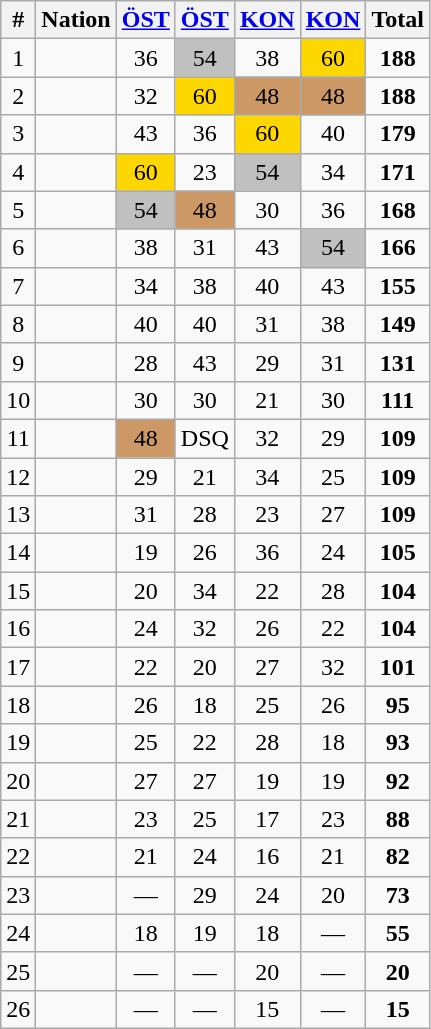<table class="wikitable sortable" style="text-align:center;">
<tr>
<th>#</th>
<th>Nation</th>
<th><a href='#'>ÖST</a><br></th>
<th><a href='#'>ÖST</a><br></th>
<th><a href='#'>KON</a><br></th>
<th><a href='#'>KON</a><br></th>
<th><strong>Total</strong> </th>
</tr>
<tr>
<td>1</td>
<td align="left"></td>
<td>36</td>
<td bgcolor="silver">54</td>
<td>38</td>
<td bgcolor="gold">60</td>
<td><strong>188</strong></td>
</tr>
<tr>
<td>2</td>
<td align="left"></td>
<td>32</td>
<td bgcolor="gold">60</td>
<td bgcolor="CC9966">48</td>
<td bgcolor="CC9966">48</td>
<td><strong>188</strong></td>
</tr>
<tr>
<td>3</td>
<td align="left"></td>
<td>43</td>
<td>36</td>
<td bgcolor="gold">60</td>
<td>40</td>
<td><strong>179</strong></td>
</tr>
<tr>
<td>4</td>
<td align="left"></td>
<td bgcolor="gold">60</td>
<td>23</td>
<td bgcolor="silver">54</td>
<td>34</td>
<td><strong>171</strong></td>
</tr>
<tr>
<td>5</td>
<td align="left"></td>
<td bgcolor="silver">54</td>
<td bgcolor="CC9966">48</td>
<td>30</td>
<td>36</td>
<td><strong>168</strong></td>
</tr>
<tr>
<td>6</td>
<td align="left"></td>
<td>38</td>
<td>31</td>
<td>43</td>
<td bgcolor="silver">54</td>
<td><strong>166</strong></td>
</tr>
<tr>
<td>7</td>
<td align="left"></td>
<td>34</td>
<td>38</td>
<td>40</td>
<td>43</td>
<td><strong>155</strong></td>
</tr>
<tr>
<td>8</td>
<td align="left"></td>
<td>40</td>
<td>40</td>
<td>31</td>
<td>38</td>
<td><strong>149</strong></td>
</tr>
<tr>
<td>9</td>
<td align="left"></td>
<td>28</td>
<td>43</td>
<td>29</td>
<td>31</td>
<td><strong>131</strong></td>
</tr>
<tr>
<td>10</td>
<td align="left"></td>
<td>30</td>
<td>30</td>
<td>21</td>
<td>30</td>
<td><strong>111</strong></td>
</tr>
<tr>
<td>11</td>
<td align="left"></td>
<td bgcolor="CC9966">48</td>
<td>DSQ</td>
<td>32</td>
<td>29</td>
<td><strong>109</strong></td>
</tr>
<tr>
<td>12</td>
<td align="left"></td>
<td>29</td>
<td>21</td>
<td>34</td>
<td>25</td>
<td><strong>109</strong></td>
</tr>
<tr>
<td>13</td>
<td align="left"></td>
<td>31</td>
<td>28</td>
<td>23</td>
<td>27</td>
<td><strong>109</strong></td>
</tr>
<tr>
<td>14</td>
<td align="left"></td>
<td>19</td>
<td>26</td>
<td>36</td>
<td>24</td>
<td><strong>105</strong></td>
</tr>
<tr>
<td>15</td>
<td align="left"></td>
<td>20</td>
<td>34</td>
<td>22</td>
<td>28</td>
<td><strong>104</strong></td>
</tr>
<tr>
<td>16</td>
<td align="left"></td>
<td>24</td>
<td>32</td>
<td>26</td>
<td>22</td>
<td><strong>104</strong></td>
</tr>
<tr>
<td>17</td>
<td align="left"></td>
<td>22</td>
<td>20</td>
<td>27</td>
<td>32</td>
<td><strong>101</strong></td>
</tr>
<tr>
<td>18</td>
<td align="left"></td>
<td>26</td>
<td>18</td>
<td>25</td>
<td>26</td>
<td><strong>95</strong></td>
</tr>
<tr>
<td>19</td>
<td align="left"></td>
<td>25</td>
<td>22</td>
<td>28</td>
<td>18</td>
<td><strong>93</strong></td>
</tr>
<tr>
<td>20</td>
<td align="left"></td>
<td>27</td>
<td>27</td>
<td>19</td>
<td>19</td>
<td><strong>92</strong></td>
</tr>
<tr>
<td>21</td>
<td align="left"></td>
<td>23</td>
<td>25</td>
<td>17</td>
<td>23</td>
<td><strong>88</strong></td>
</tr>
<tr>
<td>22</td>
<td align="left"></td>
<td>21</td>
<td>24</td>
<td>16</td>
<td>21</td>
<td><strong>82</strong></td>
</tr>
<tr>
<td>23</td>
<td align="left"></td>
<td>—</td>
<td>29</td>
<td>24</td>
<td>20</td>
<td><strong>73</strong></td>
</tr>
<tr>
<td>24</td>
<td align="left"></td>
<td>18</td>
<td>19</td>
<td>18</td>
<td>—</td>
<td><strong>55</strong></td>
</tr>
<tr>
<td>25</td>
<td align="left"></td>
<td>—</td>
<td>—</td>
<td>20</td>
<td>—</td>
<td><strong>20</strong></td>
</tr>
<tr>
<td>26</td>
<td align="left"></td>
<td>—</td>
<td>—</td>
<td>15</td>
<td>—</td>
<td><strong>15</strong></td>
</tr>
</table>
